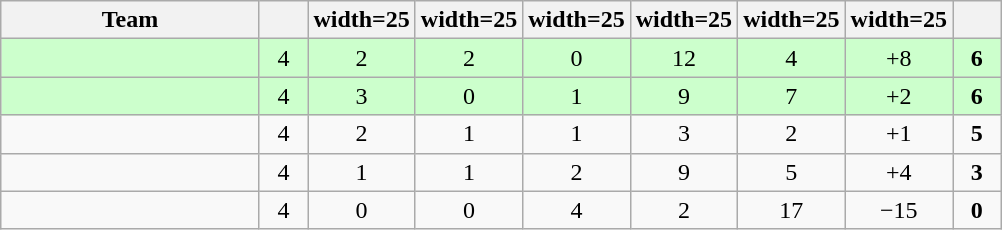<table class="wikitable" style="text-align: center;">
<tr>
<th style="width:165px;">Team</th>
<th width=25></th>
<th>width=25</th>
<th>width=25</th>
<th>width=25</th>
<th>width=25</th>
<th>width=25</th>
<th>width=25</th>
<th width=25></th>
</tr>
<tr style="background:#cfc;">
<td align="left"></td>
<td>4</td>
<td>2</td>
<td>2</td>
<td>0</td>
<td>12</td>
<td>4</td>
<td>+8</td>
<td><strong>6</strong></td>
</tr>
<tr style="background:#cfc;">
<td align="left"></td>
<td>4</td>
<td>3</td>
<td>0</td>
<td>1</td>
<td>9</td>
<td>7</td>
<td>+2</td>
<td><strong>6</strong></td>
</tr>
<tr>
<td align="left"></td>
<td>4</td>
<td>2</td>
<td>1</td>
<td>1</td>
<td>3</td>
<td>2</td>
<td>+1</td>
<td><strong>5</strong></td>
</tr>
<tr>
<td align="left"></td>
<td>4</td>
<td>1</td>
<td>1</td>
<td>2</td>
<td>9</td>
<td>5</td>
<td>+4</td>
<td><strong>3</strong></td>
</tr>
<tr>
<td align="left"></td>
<td>4</td>
<td>0</td>
<td>0</td>
<td>4</td>
<td>2</td>
<td>17</td>
<td>−15</td>
<td><strong>0</strong></td>
</tr>
</table>
